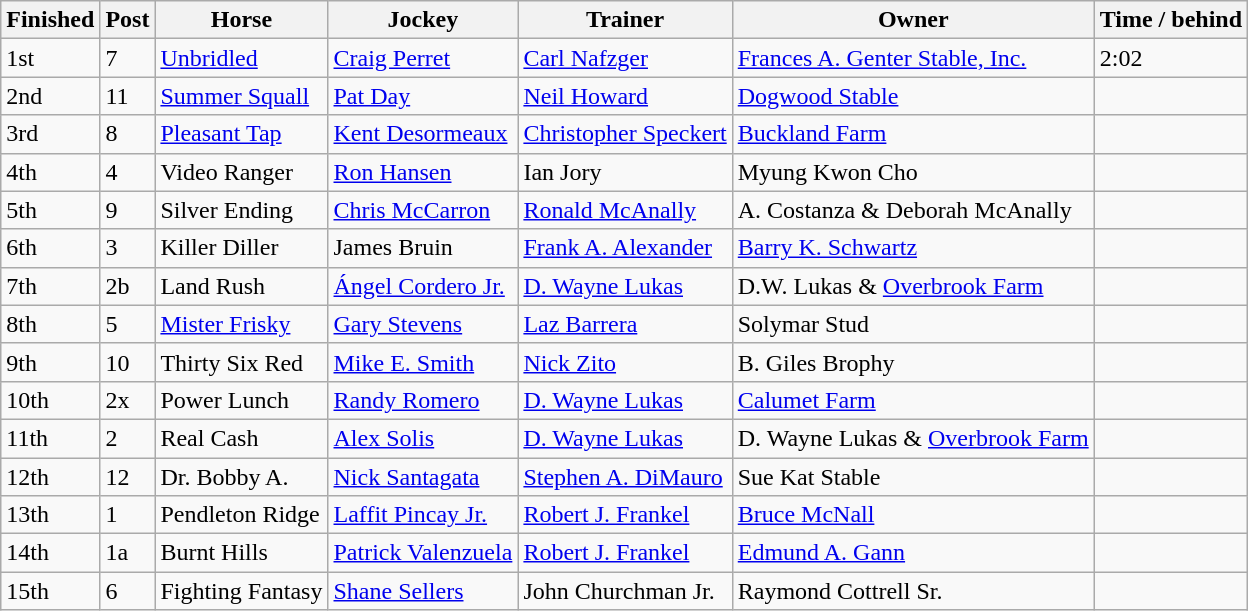<table class="wikitable" border="1">
<tr>
<th>Finished</th>
<th>Post</th>
<th>Horse</th>
<th>Jockey</th>
<th>Trainer</th>
<th>Owner</th>
<th>Time / behind</th>
</tr>
<tr>
<td>1st</td>
<td>7</td>
<td><a href='#'>Unbridled</a></td>
<td><a href='#'>Craig Perret</a></td>
<td><a href='#'>Carl Nafzger</a></td>
<td><a href='#'>Frances A. Genter Stable, Inc.</a></td>
<td>2:02</td>
</tr>
<tr>
<td>2nd</td>
<td>11</td>
<td><a href='#'>Summer Squall</a></td>
<td><a href='#'>Pat Day</a></td>
<td><a href='#'>Neil Howard</a></td>
<td><a href='#'>Dogwood Stable</a></td>
<td></td>
</tr>
<tr>
<td>3rd</td>
<td>8</td>
<td><a href='#'>Pleasant Tap</a></td>
<td><a href='#'>Kent Desormeaux</a></td>
<td><a href='#'>Christopher Speckert</a></td>
<td><a href='#'>Buckland Farm</a></td>
<td></td>
</tr>
<tr>
<td>4th</td>
<td>4</td>
<td>Video Ranger</td>
<td><a href='#'>Ron Hansen</a></td>
<td>Ian Jory</td>
<td>Myung Kwon Cho</td>
<td></td>
</tr>
<tr>
<td>5th</td>
<td>9</td>
<td>Silver Ending</td>
<td><a href='#'>Chris McCarron</a></td>
<td><a href='#'>Ronald McAnally</a></td>
<td>A. Costanza & Deborah McAnally</td>
<td></td>
</tr>
<tr>
<td>6th</td>
<td>3</td>
<td>Killer Diller</td>
<td>James Bruin</td>
<td><a href='#'>Frank A. Alexander</a></td>
<td><a href='#'>Barry K. Schwartz</a></td>
<td></td>
</tr>
<tr>
<td>7th</td>
<td>2b</td>
<td>Land Rush</td>
<td><a href='#'>Ángel Cordero Jr.</a></td>
<td><a href='#'>D. Wayne Lukas</a></td>
<td>D.W. Lukas & <a href='#'>Overbrook Farm</a></td>
<td></td>
</tr>
<tr>
<td>8th</td>
<td>5</td>
<td><a href='#'>Mister Frisky</a></td>
<td><a href='#'>Gary Stevens</a></td>
<td><a href='#'>Laz Barrera</a></td>
<td>Solymar Stud</td>
<td></td>
</tr>
<tr>
<td>9th</td>
<td>10</td>
<td>Thirty Six Red</td>
<td><a href='#'>Mike E. Smith</a></td>
<td><a href='#'>Nick Zito</a></td>
<td>B. Giles Brophy</td>
<td></td>
</tr>
<tr>
<td>10th</td>
<td>2x</td>
<td>Power Lunch</td>
<td><a href='#'>Randy Romero</a></td>
<td><a href='#'>D. Wayne Lukas</a></td>
<td><a href='#'>Calumet Farm</a></td>
<td></td>
</tr>
<tr>
<td>11th</td>
<td>2</td>
<td>Real Cash</td>
<td><a href='#'>Alex Solis</a></td>
<td><a href='#'>D. Wayne Lukas</a></td>
<td>D. Wayne Lukas & <a href='#'>Overbrook Farm</a></td>
<td></td>
</tr>
<tr>
<td>12th</td>
<td>12</td>
<td>Dr. Bobby A.</td>
<td><a href='#'>Nick Santagata</a></td>
<td><a href='#'>Stephen A. DiMauro</a></td>
<td>Sue Kat Stable</td>
<td></td>
</tr>
<tr>
<td>13th</td>
<td>1</td>
<td>Pendleton Ridge</td>
<td><a href='#'>Laffit Pincay Jr.</a></td>
<td><a href='#'>Robert J. Frankel</a></td>
<td><a href='#'>Bruce McNall</a></td>
<td></td>
</tr>
<tr>
<td>14th</td>
<td>1a</td>
<td>Burnt Hills</td>
<td><a href='#'>Patrick Valenzuela</a></td>
<td><a href='#'>Robert J. Frankel</a></td>
<td><a href='#'>Edmund A. Gann</a></td>
<td></td>
</tr>
<tr>
<td>15th</td>
<td>6</td>
<td>Fighting Fantasy</td>
<td><a href='#'>Shane Sellers</a></td>
<td>John Churchman Jr.</td>
<td>Raymond Cottrell Sr.</td>
<td></td>
</tr>
</table>
